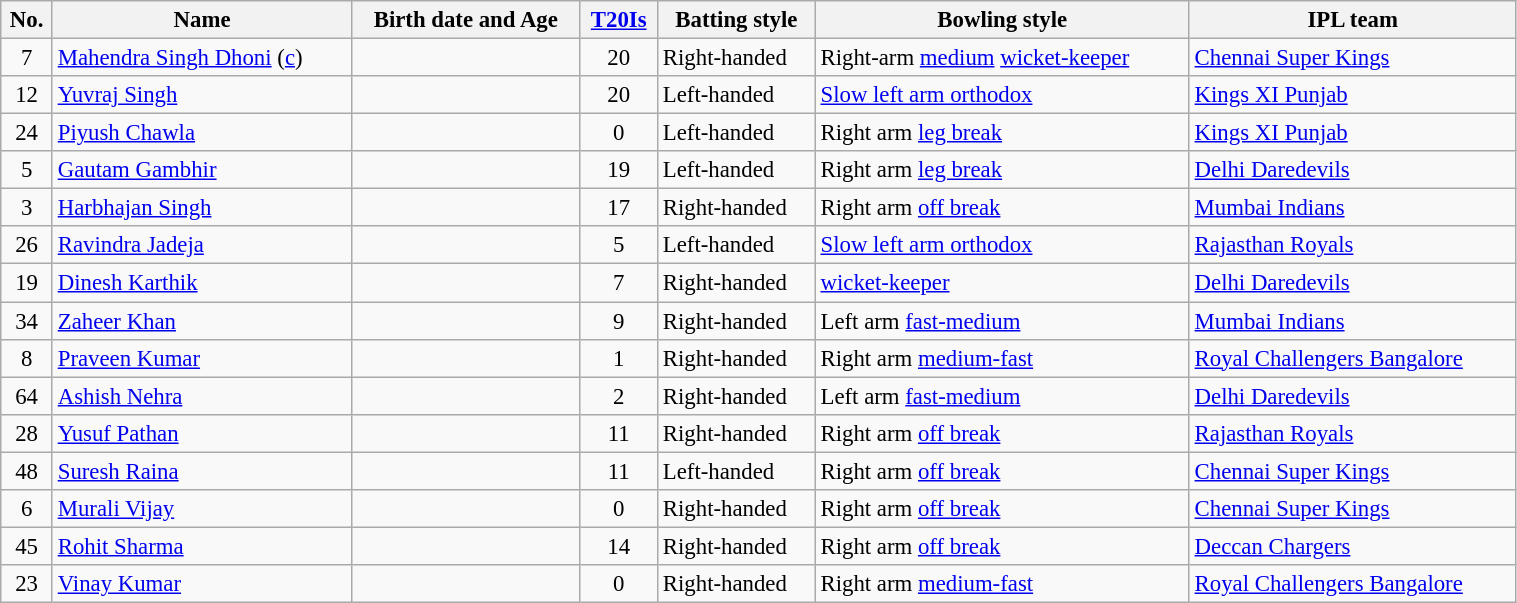<table class="wikitable" style="font-size:95%;" width="80%">
<tr>
<th>No.</th>
<th>Name</th>
<th>Birth date and Age</th>
<th><a href='#'>T20Is</a></th>
<th>Batting style</th>
<th>Bowling style</th>
<th>IPL team</th>
</tr>
<tr>
<td style="text-align:center">7</td>
<td><a href='#'>Mahendra Singh Dhoni</a> (<a href='#'>c</a>)</td>
<td></td>
<td style="text-align:center">20</td>
<td>Right-handed</td>
<td>Right-arm <a href='#'>medium</a> <a href='#'>wicket-keeper</a></td>
<td> <a href='#'>Chennai Super Kings</a></td>
</tr>
<tr>
<td style="text-align:center">12</td>
<td><a href='#'>Yuvraj Singh</a></td>
<td></td>
<td style="text-align:center">20</td>
<td>Left-handed</td>
<td><a href='#'>Slow left arm orthodox</a></td>
<td> <a href='#'>Kings XI Punjab</a></td>
</tr>
<tr>
<td style="text-align:center">24</td>
<td><a href='#'>Piyush Chawla</a></td>
<td></td>
<td style="text-align:center">0</td>
<td>Left-handed</td>
<td>Right arm <a href='#'>leg break</a></td>
<td> <a href='#'>Kings XI Punjab</a></td>
</tr>
<tr>
<td style="text-align:center">5</td>
<td><a href='#'>Gautam Gambhir</a></td>
<td></td>
<td style="text-align:center">19</td>
<td>Left-handed</td>
<td>Right arm <a href='#'>leg break</a></td>
<td> <a href='#'>Delhi Daredevils</a></td>
</tr>
<tr>
<td style="text-align:center">3</td>
<td><a href='#'>Harbhajan Singh</a></td>
<td></td>
<td style="text-align:center">17</td>
<td>Right-handed</td>
<td>Right arm <a href='#'>off break</a></td>
<td> <a href='#'>Mumbai Indians</a></td>
</tr>
<tr>
<td style="text-align:center">26</td>
<td><a href='#'>Ravindra Jadeja</a></td>
<td></td>
<td style="text-align:center">5</td>
<td>Left-handed</td>
<td><a href='#'>Slow left arm orthodox</a></td>
<td> <a href='#'>Rajasthan Royals</a></td>
</tr>
<tr>
<td style="text-align:center">19</td>
<td><a href='#'>Dinesh Karthik</a></td>
<td></td>
<td style="text-align:center">7</td>
<td>Right-handed</td>
<td><a href='#'>wicket-keeper</a></td>
<td> <a href='#'>Delhi Daredevils</a></td>
</tr>
<tr>
<td style="text-align:center">34</td>
<td><a href='#'>Zaheer Khan</a></td>
<td></td>
<td style="text-align:center">9</td>
<td>Right-handed</td>
<td>Left arm <a href='#'>fast-medium</a></td>
<td> <a href='#'>Mumbai Indians</a></td>
</tr>
<tr>
<td style="text-align:center">8</td>
<td><a href='#'>Praveen Kumar</a></td>
<td></td>
<td style="text-align:center">1</td>
<td>Right-handed</td>
<td>Right arm <a href='#'>medium-fast</a></td>
<td> <a href='#'>Royal Challengers Bangalore</a></td>
</tr>
<tr>
<td style="text-align:center">64</td>
<td><a href='#'>Ashish Nehra</a></td>
<td></td>
<td style="text-align:center">2</td>
<td>Right-handed</td>
<td>Left arm <a href='#'>fast-medium</a></td>
<td> <a href='#'>Delhi Daredevils</a></td>
</tr>
<tr>
<td style="text-align:center">28</td>
<td><a href='#'>Yusuf Pathan</a></td>
<td></td>
<td style="text-align:center">11</td>
<td>Right-handed</td>
<td>Right arm <a href='#'>off break</a></td>
<td> <a href='#'>Rajasthan Royals</a></td>
</tr>
<tr>
<td style="text-align:center">48</td>
<td><a href='#'>Suresh Raina</a></td>
<td></td>
<td style="text-align:center">11</td>
<td>Left-handed</td>
<td>Right arm <a href='#'>off break</a></td>
<td> <a href='#'>Chennai Super Kings</a></td>
</tr>
<tr>
<td style="text-align:center">6</td>
<td><a href='#'>Murali Vijay</a></td>
<td></td>
<td style="text-align:center">0</td>
<td>Right-handed</td>
<td>Right arm <a href='#'>off break</a></td>
<td> <a href='#'>Chennai Super Kings</a></td>
</tr>
<tr>
<td style="text-align:center">45</td>
<td><a href='#'>Rohit Sharma</a></td>
<td></td>
<td style="text-align:center">14</td>
<td>Right-handed</td>
<td>Right arm <a href='#'>off break</a></td>
<td> <a href='#'>Deccan Chargers</a></td>
</tr>
<tr>
<td style="text-align:center">23</td>
<td><a href='#'>Vinay Kumar</a></td>
<td></td>
<td style="text-align:center">0</td>
<td>Right-handed</td>
<td>Right arm <a href='#'>medium-fast</a></td>
<td> <a href='#'>Royal Challengers Bangalore</a></td>
</tr>
</table>
